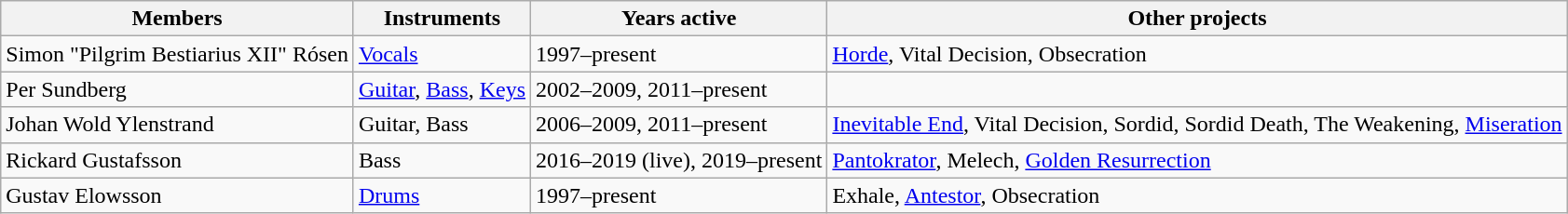<table class="wikitable">
<tr>
<th>Members</th>
<th>Instruments</th>
<th>Years active</th>
<th>Other projects</th>
</tr>
<tr>
<td>Simon "Pilgrim Bestiarius XII" Rósen</td>
<td><a href='#'>Vocals</a></td>
<td>1997–present</td>
<td><a href='#'>Horde</a>, Vital Decision, Obsecration</td>
</tr>
<tr>
<td>Per Sundberg</td>
<td><a href='#'>Guitar</a>, <a href='#'>Bass</a>, <a href='#'>Keys</a></td>
<td>2002–2009, 2011–present</td>
<td></td>
</tr>
<tr>
<td>Johan Wold Ylenstrand</td>
<td>Guitar, Bass</td>
<td>2006–2009, 2011–present</td>
<td><a href='#'>Inevitable End</a>, Vital Decision, Sordid, Sordid Death, The Weakening, <a href='#'>Miseration</a></td>
</tr>
<tr>
<td>Rickard Gustafsson</td>
<td>Bass</td>
<td>2016–2019 (live), 2019–present</td>
<td><a href='#'>Pantokrator</a>, Melech, <a href='#'>Golden Resurrection</a></td>
</tr>
<tr>
<td>Gustav Elowsson</td>
<td><a href='#'>Drums</a></td>
<td>1997–present</td>
<td>Exhale, <a href='#'>Antestor</a>, Obsecration</td>
</tr>
</table>
